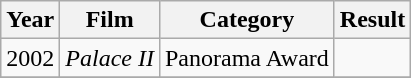<table class="wikitable">
<tr>
<th>Year</th>
<th>Film</th>
<th>Category</th>
<th>Result</th>
</tr>
<tr>
<td>2002</td>
<td><em>Palace II</em></td>
<td>Panorama Award</td>
<td></td>
</tr>
<tr>
</tr>
</table>
